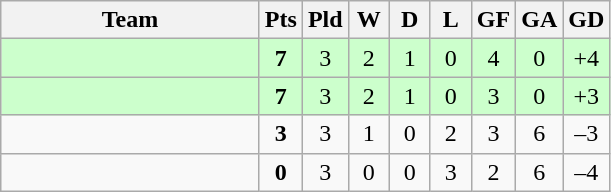<table class=wikitable style="text-align:center">
<tr>
<th width=165>Team</th>
<th width=20>Pts</th>
<th width=20>Pld</th>
<th width=20>W</th>
<th width=20>D</th>
<th width=20>L</th>
<th width=20>GF</th>
<th width=20>GA</th>
<th width=20>GD</th>
</tr>
<tr align=center style="background:#ccffcc;">
<td style="text-align:left;"></td>
<td><strong>7</strong></td>
<td>3</td>
<td>2</td>
<td>1</td>
<td>0</td>
<td>4</td>
<td>0</td>
<td>+4</td>
</tr>
<tr align=center style="background:#ccffcc;">
<td style="text-align:left;"></td>
<td><strong>7</strong></td>
<td>3</td>
<td>2</td>
<td>1</td>
<td>0</td>
<td>3</td>
<td>0</td>
<td>+3</td>
</tr>
<tr align=center>
<td style="text-align:left;"></td>
<td><strong>3</strong></td>
<td>3</td>
<td>1</td>
<td>0</td>
<td>2</td>
<td>3</td>
<td>6</td>
<td>–3</td>
</tr>
<tr align=center>
<td style="text-align:left;"></td>
<td><strong>0</strong></td>
<td>3</td>
<td>0</td>
<td>0</td>
<td>3</td>
<td>2</td>
<td>6</td>
<td>–4</td>
</tr>
</table>
